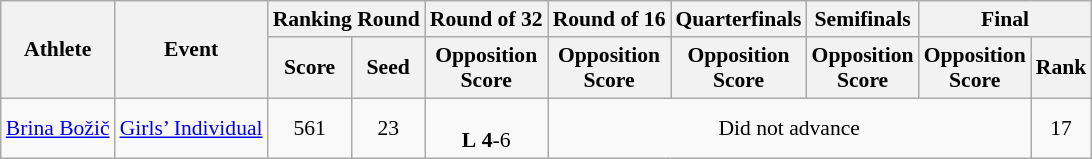<table class="wikitable" border="1" style="font-size:90%">
<tr>
<th rowspan=2>Athlete</th>
<th rowspan=2>Event</th>
<th colspan=2>Ranking Round</th>
<th>Round of 32</th>
<th>Round of 16</th>
<th>Quarterfinals</th>
<th>Semifinals</th>
<th colspan=2>Final</th>
</tr>
<tr>
<th>Score</th>
<th>Seed</th>
<th>Opposition<br>Score</th>
<th>Opposition<br>Score</th>
<th>Opposition<br>Score</th>
<th>Opposition<br>Score</th>
<th>Opposition<br>Score</th>
<th>Rank</th>
</tr>
<tr>
<td><a href='#'>Brina Božič</a></td>
<td><a href='#'>Girls’ Individual</a></td>
<td align=center>561</td>
<td align=center>23</td>
<td align=center> <br> <strong>L</strong> <strong>4</strong>-6</td>
<td colspan=4 align=center>Did not advance</td>
<td align=center>17</td>
</tr>
</table>
